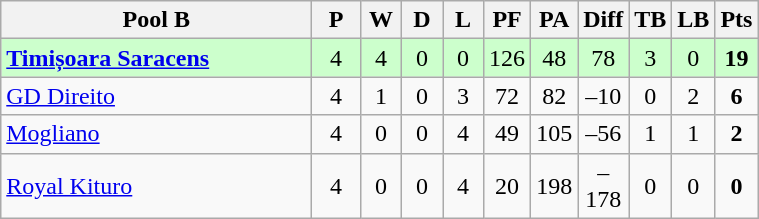<table class="wikitable" style="text-align: center;">
<tr>
<th width="200">Pool B</th>
<th width="25">P</th>
<th width="20">W</th>
<th width="20">D</th>
<th width="20">L</th>
<th width="20">PF</th>
<th width="20">PA</th>
<th width="20">Diff</th>
<th width="20">TB</th>
<th width="20">LB</th>
<th width="20">Pts</th>
</tr>
<tr bgcolor="#ccffcc">
<td style="text-align:left;"> <strong><a href='#'>Timișoara Saracens</a></strong></td>
<td>4</td>
<td>4</td>
<td>0</td>
<td>0</td>
<td>126</td>
<td>48</td>
<td>78</td>
<td>3</td>
<td>0</td>
<td><strong>19</strong></td>
</tr>
<tr>
<td style="text-align:left;"> <a href='#'>GD Direito</a></td>
<td>4</td>
<td>1</td>
<td>0</td>
<td>3</td>
<td>72</td>
<td>82</td>
<td>–10</td>
<td>0</td>
<td>2</td>
<td><strong>6</strong></td>
</tr>
<tr>
<td style="text-align:left;"> <a href='#'>Mogliano</a></td>
<td>4</td>
<td>0</td>
<td>0</td>
<td>4</td>
<td>49</td>
<td>105</td>
<td>–56</td>
<td>1</td>
<td>1</td>
<td><strong>2</strong></td>
</tr>
<tr>
<td style="text-align:left;"> <a href='#'>Royal Kituro</a></td>
<td>4</td>
<td>0</td>
<td>0</td>
<td>4</td>
<td>20</td>
<td>198</td>
<td>–178</td>
<td>0</td>
<td>0</td>
<td><strong>0</strong></td>
</tr>
</table>
